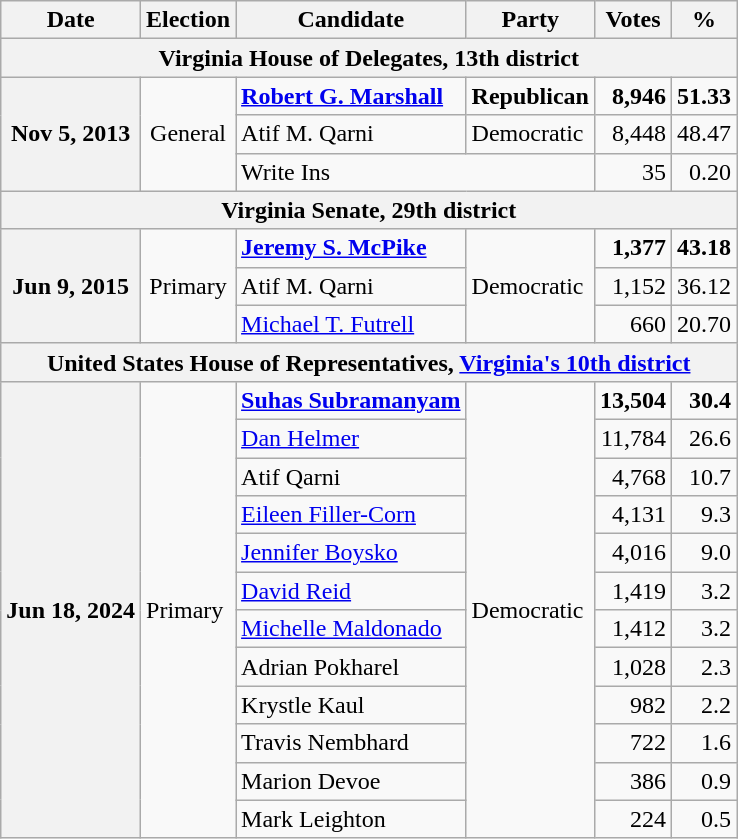<table class="wikitable">
<tr>
<th>Date</th>
<th>Election</th>
<th>Candidate</th>
<th>Party</th>
<th>Votes</th>
<th>%</th>
</tr>
<tr>
<th colspan="6">Virginia House of Delegates, 13th district</th>
</tr>
<tr>
<th rowspan="3">Nov 5, 2013</th>
<td rowspan="3" align="center">General</td>
<td><strong><a href='#'>Robert G. Marshall</a></strong></td>
<td><strong>Republican</strong></td>
<td align="right"><strong>8,946</strong></td>
<td align="right"><strong>51.33</strong></td>
</tr>
<tr>
<td>Atif M. Qarni</td>
<td>Democratic</td>
<td align="right">8,448</td>
<td align="right">48.47</td>
</tr>
<tr>
<td colspan="2">Write Ins</td>
<td align="right">35</td>
<td align="right">0.20</td>
</tr>
<tr>
<th colspan="6">Virginia Senate, 29th district</th>
</tr>
<tr>
<th rowspan="3">Jun 9, 2015</th>
<td rowspan="3" align="center">Primary</td>
<td><a href='#'><strong>Jeremy S. McPike</strong></a></td>
<td rowspan="3" >Democratic</td>
<td align="right"><strong>1,377</strong></td>
<td align="right"><strong>43.18</strong></td>
</tr>
<tr>
<td>Atif M. Qarni</td>
<td align="right">1,152</td>
<td align="right">36.12</td>
</tr>
<tr>
<td><a href='#'>Michael T. Futrell</a></td>
<td align="right">660</td>
<td align="right">20.70</td>
</tr>
<tr>
<th colspan="6">United States House of Representatives, <a href='#'>Virginia's 10th district</a></th>
</tr>
<tr>
<th rowspan="12">Jun 18, 2024</th>
<td rowspan="12">Primary</td>
<td><strong><a href='#'>Suhas Subramanyam</a></strong></td>
<td rowspan="12" >Democratic</td>
<td align="right"><strong>13,504</strong></td>
<td align="right"><strong>30.4</strong></td>
</tr>
<tr>
<td><a href='#'>Dan Helmer</a></td>
<td align="right">11,784</td>
<td align="right">26.6</td>
</tr>
<tr>
<td>Atif Qarni</td>
<td align="right">4,768</td>
<td align="right">10.7</td>
</tr>
<tr>
<td><a href='#'>Eileen Filler-Corn</a></td>
<td align="right">4,131</td>
<td align="right">9.3</td>
</tr>
<tr>
<td><a href='#'>Jennifer Boysko</a></td>
<td align="right">4,016</td>
<td align="right">9.0</td>
</tr>
<tr>
<td><a href='#'>David Reid</a></td>
<td align="right">1,419</td>
<td align="right">3.2</td>
</tr>
<tr>
<td><a href='#'>Michelle Maldonado</a></td>
<td align="right">1,412</td>
<td align="right">3.2</td>
</tr>
<tr>
<td>Adrian Pokharel</td>
<td align="right">1,028</td>
<td align="right">2.3</td>
</tr>
<tr>
<td>Krystle Kaul</td>
<td align="right">982</td>
<td align="right">2.2</td>
</tr>
<tr>
<td>Travis Nembhard</td>
<td align="right">722</td>
<td align="right">1.6</td>
</tr>
<tr>
<td>Marion Devoe</td>
<td align="right">386</td>
<td align="right">0.9</td>
</tr>
<tr>
<td>Mark Leighton</td>
<td align="right">224</td>
<td align="right">0.5</td>
</tr>
</table>
